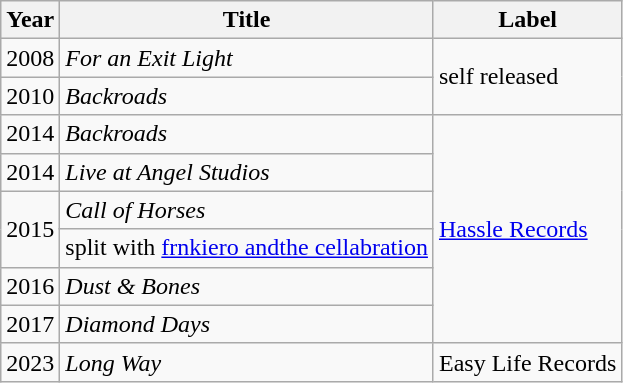<table class="wikitable">
<tr>
<th>Year</th>
<th>Title</th>
<th>Label</th>
</tr>
<tr>
<td>2008</td>
<td><em>For an Exit Light</em></td>
<td rowspan=2>self released</td>
</tr>
<tr>
<td>2010</td>
<td><em>Backroads</em></td>
</tr>
<tr>
<td>2014</td>
<td><em>Backroads</em></td>
<td rowspan=6><a href='#'>Hassle Records</a></td>
</tr>
<tr>
<td>2014</td>
<td><em>Live at Angel Studios</em></td>
</tr>
<tr>
<td rowspan=2>2015</td>
<td><em>Call of Horses</em></td>
</tr>
<tr>
<td>split with <a href='#'>frnkiero andthe cellabration</a></td>
</tr>
<tr>
<td>2016</td>
<td><em>Dust & Bones</em></td>
</tr>
<tr>
<td>2017</td>
<td><em>Diamond Days</em></td>
</tr>
<tr>
<td>2023</td>
<td><em>Long Way</em></td>
<td rowspan=1>Easy Life Records</td>
</tr>
</table>
